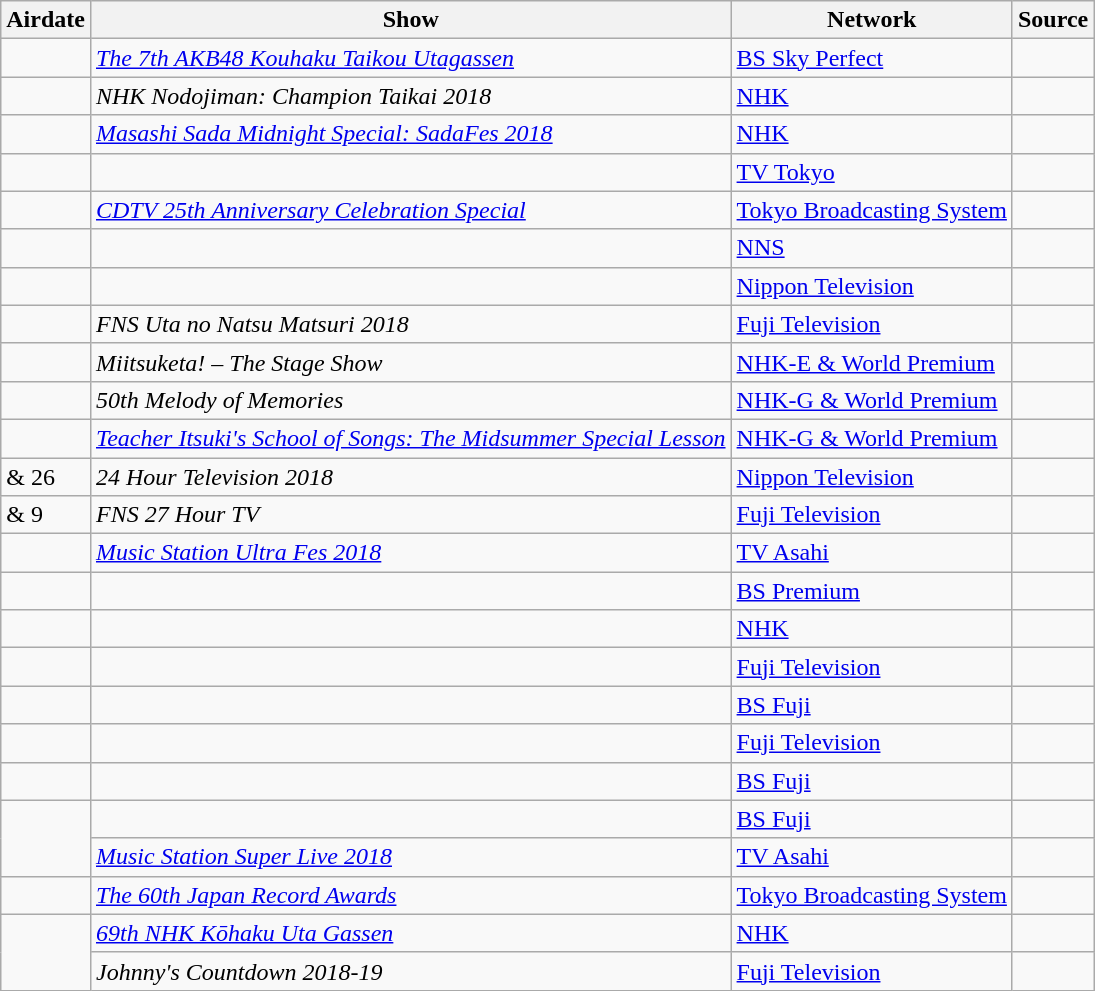<table class="wikitable sortable">
<tr>
<th scope="col">Airdate</th>
<th scope="col">Show</th>
<th scope="col">Network</th>
<th class="unsortable" scope="col">Source</th>
</tr>
<tr>
<td></td>
<td><em><a href='#'>The 7th AKB48 Kouhaku Taikou Utagassen</a></em></td>
<td><a href='#'>BS Sky Perfect</a></td>
<td></td>
</tr>
<tr>
<td></td>
<td><em>NHK Nodojiman: Champion Taikai 2018</em></td>
<td><a href='#'>NHK</a></td>
<td></td>
</tr>
<tr>
<td></td>
<td><em><a href='#'>Masashi Sada Midnight Special: SadaFes 2018</a></em></td>
<td><a href='#'>NHK</a></td>
<td></td>
</tr>
<tr>
<td></td>
<td></td>
<td><a href='#'>TV Tokyo</a></td>
<td></td>
</tr>
<tr>
<td></td>
<td><em><a href='#'>CDTV 25th Anniversary Celebration Special</a></em></td>
<td><a href='#'>Tokyo Broadcasting System</a></td>
<td></td>
</tr>
<tr>
<td></td>
<td></td>
<td><a href='#'>NNS</a></td>
<td></td>
</tr>
<tr>
<td></td>
<td></td>
<td><a href='#'>Nippon Television</a></td>
<td></td>
</tr>
<tr>
<td></td>
<td><em>FNS Uta no Natsu Matsuri 2018</em></td>
<td><a href='#'>Fuji Television</a></td>
<td></td>
</tr>
<tr>
<td></td>
<td><em>Miitsuketa! – The Stage Show</em></td>
<td><a href='#'>NHK-E & World Premium</a></td>
<td></td>
</tr>
<tr>
<td></td>
<td><em>50th Melody of Memories</em></td>
<td><a href='#'>NHK-G & World Premium</a></td>
<td></td>
</tr>
<tr>
<td></td>
<td><em><a href='#'>Teacher Itsuki's School of Songs: The Midsummer Special Lesson</a></em></td>
<td><a href='#'>NHK-G & World Premium</a></td>
<td></td>
</tr>
<tr>
<td> & 26</td>
<td><em>24 Hour Television 2018</em></td>
<td><a href='#'>Nippon Television</a></td>
<td></td>
</tr>
<tr>
<td> & 9</td>
<td><em>FNS 27 Hour TV</em></td>
<td><a href='#'>Fuji Television</a></td>
<td></td>
</tr>
<tr>
<td></td>
<td><em><a href='#'>Music Station Ultra Fes 2018</a></em></td>
<td><a href='#'>TV Asahi</a></td>
<td></td>
</tr>
<tr>
<td></td>
<td></td>
<td><a href='#'>BS Premium</a></td>
<td></td>
</tr>
<tr>
<td></td>
<td></td>
<td><a href='#'>NHK</a></td>
<td></td>
</tr>
<tr>
<td></td>
<td></td>
<td><a href='#'>Fuji Television</a></td>
<td></td>
</tr>
<tr>
<td></td>
<td></td>
<td><a href='#'>BS Fuji</a></td>
<td></td>
</tr>
<tr>
<td></td>
<td></td>
<td><a href='#'>Fuji Television</a></td>
<td></td>
</tr>
<tr>
<td></td>
<td></td>
<td><a href='#'>BS Fuji</a></td>
<td></td>
</tr>
<tr>
<td rowspan="2"></td>
<td></td>
<td><a href='#'>BS Fuji</a></td>
<td></td>
</tr>
<tr>
<td><em><a href='#'>Music Station Super Live 2018</a></em></td>
<td><a href='#'>TV Asahi</a></td>
<td></td>
</tr>
<tr>
<td></td>
<td><em><a href='#'>The 60th Japan Record Awards</a></em></td>
<td><a href='#'>Tokyo Broadcasting System</a></td>
<td></td>
</tr>
<tr>
<td rowspan="2"></td>
<td><em><a href='#'>69th NHK Kōhaku Uta Gassen</a></em></td>
<td><a href='#'>NHK</a></td>
<td></td>
</tr>
<tr>
<td><em>Johnny's Countdown 2018-19</em></td>
<td><a href='#'>Fuji Television</a></td>
<td></td>
</tr>
</table>
